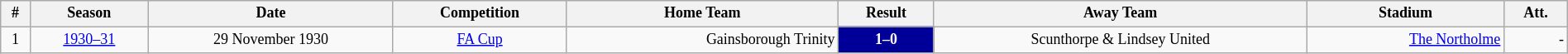<table class="wikitable" style="text-align: center; width: 100%; font-size: 12px">
<tr>
<th><strong>#</strong></th>
<th><strong>Season</strong></th>
<th><strong>Date</strong></th>
<th><strong>Competition</strong></th>
<th><strong>Home Team</strong></th>
<th><strong>Result</strong></th>
<th><strong>Away Team</strong></th>
<th><strong>Stadium</strong></th>
<th><strong>Att.</strong></th>
</tr>
<tr>
<td>1</td>
<td><a href='#'>1930–31</a></td>
<td>29 November 1930</td>
<td><a href='#'>FA Cup</a></td>
<td style="text-align:right;">Gainsborough Trinity</td>
<td style="background:#000099; text-align:center; color:white;"><strong>1–0</strong></td>
<td>Scunthorpe & Lindsey United</td>
<td style="text-align:right;"><a href='#'>The Northolme</a></td>
<td style="text-align:right;">-</td>
</tr>
</table>
